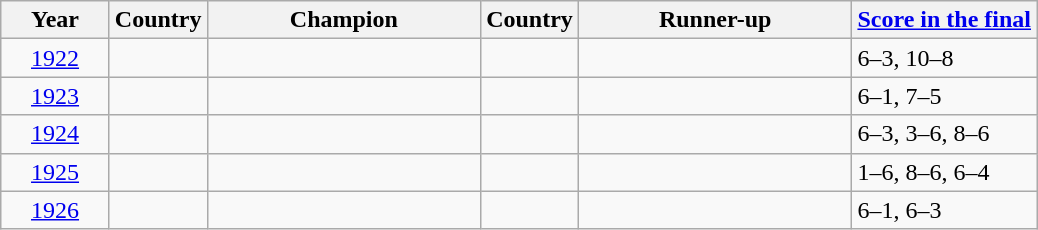<table class="wikitable sortable">
<tr>
<th width=65>Year</th>
<th>Country</th>
<th width=175>Champion</th>
<th>Country</th>
<th width=175>Runner-up</th>
<th class="unsortable"><a href='#'>Score in the final</a></th>
</tr>
<tr>
<td align=center><a href='#'>1922</a></td>
<td></td>
<td></td>
<td></td>
<td></td>
<td>6–3, 10–8</td>
</tr>
<tr>
<td align=center><a href='#'>1923</a></td>
<td></td>
<td></td>
<td></td>
<td></td>
<td>6–1, 7–5</td>
</tr>
<tr>
<td align=center><a href='#'>1924</a></td>
<td></td>
<td></td>
<td></td>
<td></td>
<td>6–3, 3–6, 8–6</td>
</tr>
<tr>
<td align=center><a href='#'>1925</a></td>
<td></td>
<td></td>
<td></td>
<td></td>
<td>1–6, 8–6, 6–4</td>
</tr>
<tr>
<td align=center><a href='#'>1926</a></td>
<td></td>
<td></td>
<td></td>
<td></td>
<td>6–1, 6–3</td>
</tr>
</table>
